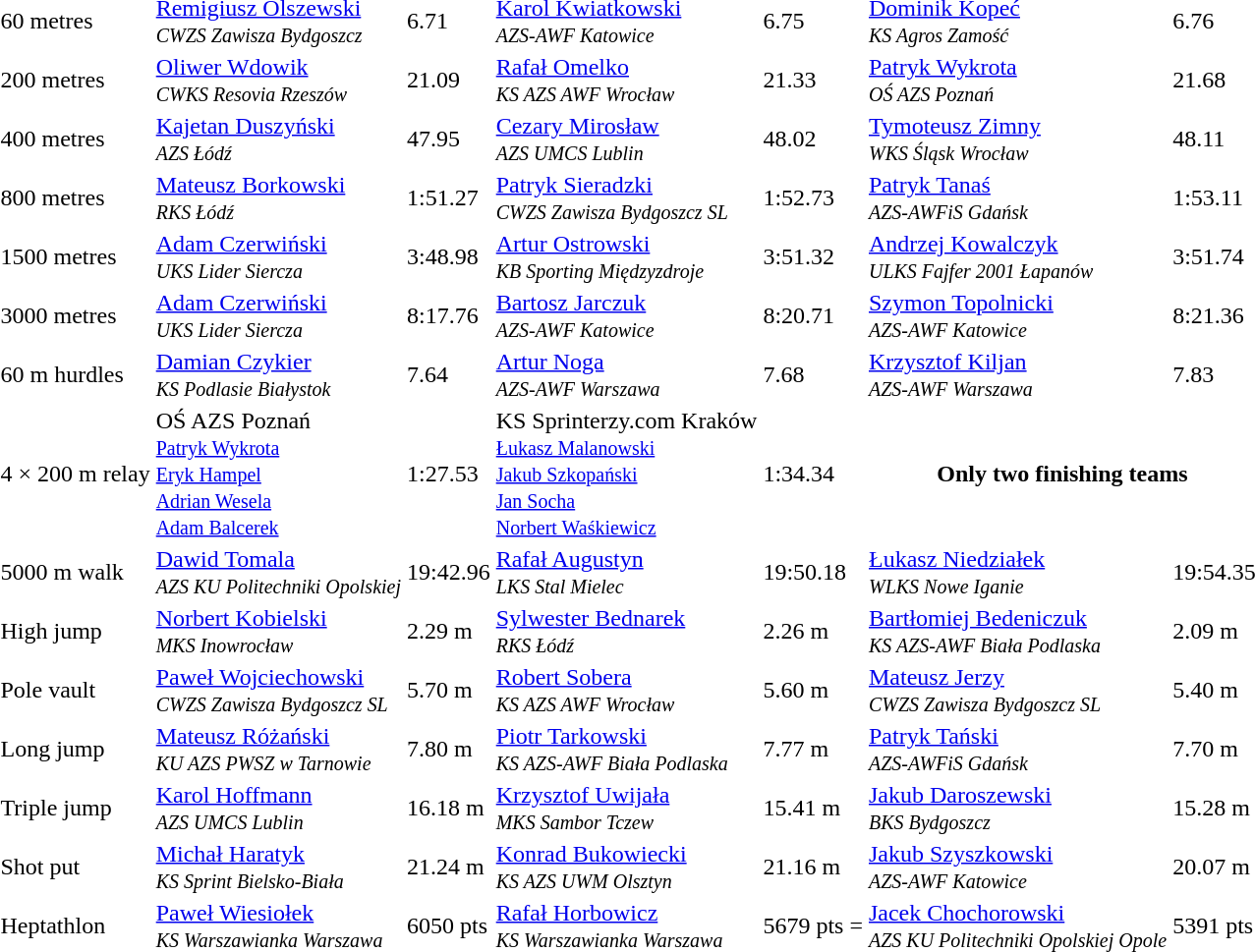<table>
<tr>
<td>60 metres</td>
<td><a href='#'>Remigiusz Olszewski</a><br><small><em>CWZS Zawisza Bydgoszcz</em></small></td>
<td>6.71</td>
<td><a href='#'>Karol Kwiatkowski</a><br><small><em>AZS-AWF Katowice</em></small></td>
<td>6.75</td>
<td><a href='#'>Dominik Kopeć</a><br><small><em>KS Agros Zamość</em></small></td>
<td>6.76</td>
</tr>
<tr>
<td>200 metres</td>
<td><a href='#'>Oliwer Wdowik</a><br><small><em>CWKS Resovia Rzeszów</em></small></td>
<td>21.09 </td>
<td><a href='#'>Rafał Omelko</a><br><small><em>KS AZS AWF Wrocław</em></small></td>
<td>21.33</td>
<td><a href='#'>Patryk Wykrota</a><br><small><em>OŚ AZS Poznań</em></small></td>
<td>21.68</td>
</tr>
<tr>
<td>400 metres</td>
<td><a href='#'>Kajetan Duszyński</a><br><small><em>AZS Łódź</em></small></td>
<td>47.95</td>
<td><a href='#'>Cezary Mirosław</a><br><small><em>AZS UMCS Lublin</em></small></td>
<td>48.02</td>
<td><a href='#'>Tymoteusz Zimny</a><br><small><em>WKS Śląsk Wrocław</em></small></td>
<td>48.11</td>
</tr>
<tr>
<td>800 metres</td>
<td><a href='#'>Mateusz Borkowski</a><br><small><em>RKS Łódź</em></small></td>
<td>1:51.27</td>
<td><a href='#'>Patryk Sieradzki</a><br><small><em>CWZS Zawisza Bydgoszcz SL</em></small></td>
<td>1:52.73</td>
<td><a href='#'>Patryk Tanaś</a><br><small><em>AZS-AWFiS Gdańsk</em></small></td>
<td>1:53.11</td>
</tr>
<tr>
<td>1500 metres</td>
<td><a href='#'>Adam Czerwiński</a><br><small><em>UKS Lider Siercza</em></small></td>
<td>3:48.98</td>
<td><a href='#'>Artur Ostrowski</a><br><small><em>KB Sporting Międzyzdroje</em></small></td>
<td>3:51.32</td>
<td><a href='#'>Andrzej Kowalczyk</a><br><small><em>ULKS Fajfer 2001 Łapanów</em></small></td>
<td>3:51.74</td>
</tr>
<tr>
<td>3000 metres</td>
<td><a href='#'>Adam Czerwiński</a><br><small><em>UKS Lider Siercza</em></small></td>
<td>8:17.76</td>
<td><a href='#'>Bartosz Jarczuk</a><br><small><em>AZS-AWF Katowice</em></small></td>
<td>8:20.71</td>
<td><a href='#'>Szymon Topolnicki</a><br><small><em>AZS-AWF Katowice</em></small></td>
<td>8:21.36</td>
</tr>
<tr>
<td>60 m hurdles</td>
<td><a href='#'>Damian Czykier</a><br><small><em>KS Podlasie Białystok</em></small></td>
<td>7.64</td>
<td><a href='#'>Artur Noga</a><br><small><em>AZS-AWF Warszawa</em></small></td>
<td>7.68</td>
<td><a href='#'>Krzysztof Kiljan</a><br><small><em>AZS-AWF Warszawa</em></small></td>
<td>7.83 </td>
</tr>
<tr>
<td>4 × 200 m relay</td>
<td>OŚ AZS Poznań<br><small><a href='#'>Patryk Wykrota</a><br><a href='#'>Eryk Hampel</a><br><a href='#'>Adrian Wesela</a><br><a href='#'>Adam Balcerek</a></small></td>
<td>1:27.53</td>
<td>KS Sprinterzy.com Kraków<br> <small><a href='#'>Łukasz Malanowski</a><br><a href='#'>Jakub Szkopański</a><br><a href='#'>Jan Socha</a><br><a href='#'>Norbert Waśkiewicz</a></small></td>
<td>1:34.34</td>
<th colspan=2>Only two finishing teams</th>
</tr>
<tr>
<td>5000 m walk</td>
<td><a href='#'>Dawid Tomala</a><br><small><em>AZS KU Politechniki Opolskiej</em></small></td>
<td>19:42.96</td>
<td><a href='#'>Rafał Augustyn</a><br><small><em>LKS Stal Mielec</em></small></td>
<td>19:50.18</td>
<td><a href='#'>Łukasz Niedziałek</a><br><small><em>WLKS Nowe Iganie</em></small></td>
<td>19:54.35 </td>
</tr>
<tr>
<td>High jump</td>
<td><a href='#'>Norbert Kobielski</a><br><small><em>MKS Inowrocław</em></small></td>
<td>2.29 m </td>
<td><a href='#'>Sylwester Bednarek</a><br><small><em>RKS Łódź</em></small></td>
<td>2.26 m</td>
<td><a href='#'>Bartłomiej Bedeniczuk</a><br><small><em>KS AZS-AWF Biała Podlaska</em></small></td>
<td>2.09 m</td>
</tr>
<tr>
<td>Pole vault</td>
<td><a href='#'>Paweł Wojciechowski</a><br><small><em>CWZS Zawisza Bydgoszcz SL</em></small></td>
<td>5.70 m</td>
<td><a href='#'>Robert Sobera</a><br><small><em>KS AZS AWF Wrocław</em></small></td>
<td>5.60 m</td>
<td><a href='#'>Mateusz Jerzy</a><br><small><em>CWZS Zawisza Bydgoszcz SL</em></small></td>
<td>5.40 m</td>
</tr>
<tr>
<td>Long jump</td>
<td><a href='#'>Mateusz Różański</a><br><small><em>KU AZS PWSZ w Tarnowie</em></small></td>
<td>7.80 m </td>
<td><a href='#'>Piotr Tarkowski</a><br><small><em>KS AZS-AWF Biała Podlaska</em></small></td>
<td>7.77 m </td>
<td><a href='#'>Patryk Tański</a><br><small><em>AZS-AWFiS Gdańsk</em></small></td>
<td>7.70 m </td>
</tr>
<tr>
<td>Triple jump</td>
<td><a href='#'>Karol Hoffmann</a><br><small><em>AZS UMCS Lublin</em></small></td>
<td>16.18 m</td>
<td><a href='#'>Krzysztof Uwijała</a><br><small><em>MKS Sambor Tczew</em></small></td>
<td>15.41 m</td>
<td><a href='#'>Jakub Daroszewski</a><br><small><em>BKS Bydgoszcz</em></small></td>
<td>15.28 m </td>
</tr>
<tr>
<td>Shot put</td>
<td><a href='#'>Michał Haratyk</a><br><small><em>KS Sprint Bielsko-Biała</em></small></td>
<td>21.24 m</td>
<td><a href='#'>Konrad Bukowiecki</a><br><small><em>KS AZS UWM Olsztyn</em></small></td>
<td>21.16 m</td>
<td><a href='#'>Jakub Szyszkowski</a><br><small><em>AZS-AWF Katowice</em></small></td>
<td>20.07 m</td>
</tr>
<tr>
<td>Heptathlon</td>
<td><a href='#'>Paweł Wiesiołek</a><br><small><em>KS Warszawianka Warszawa</em></small></td>
<td>6050 pts </td>
<td><a href='#'>Rafał Horbowicz</a><br><small><em>KS Warszawianka Warszawa</em></small></td>
<td>5679 pts =</td>
<td><a href='#'>Jacek Chochorowski</a><br><small><em>AZS KU Politechniki Opolskiej Opole</em></small></td>
<td>5391 pts </td>
</tr>
</table>
